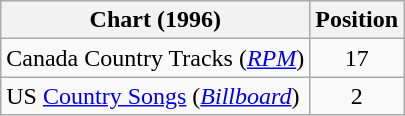<table class="wikitable sortable">
<tr>
<th scope="col">Chart (1996)</th>
<th scope="col">Position</th>
</tr>
<tr>
<td>Canada Country Tracks (<em><a href='#'>RPM</a></em>)</td>
<td align="center">17</td>
</tr>
<tr>
<td>US <a href='#'>Country Songs</a> (<em><a href='#'>Billboard</a></em>)</td>
<td align="center">2</td>
</tr>
</table>
